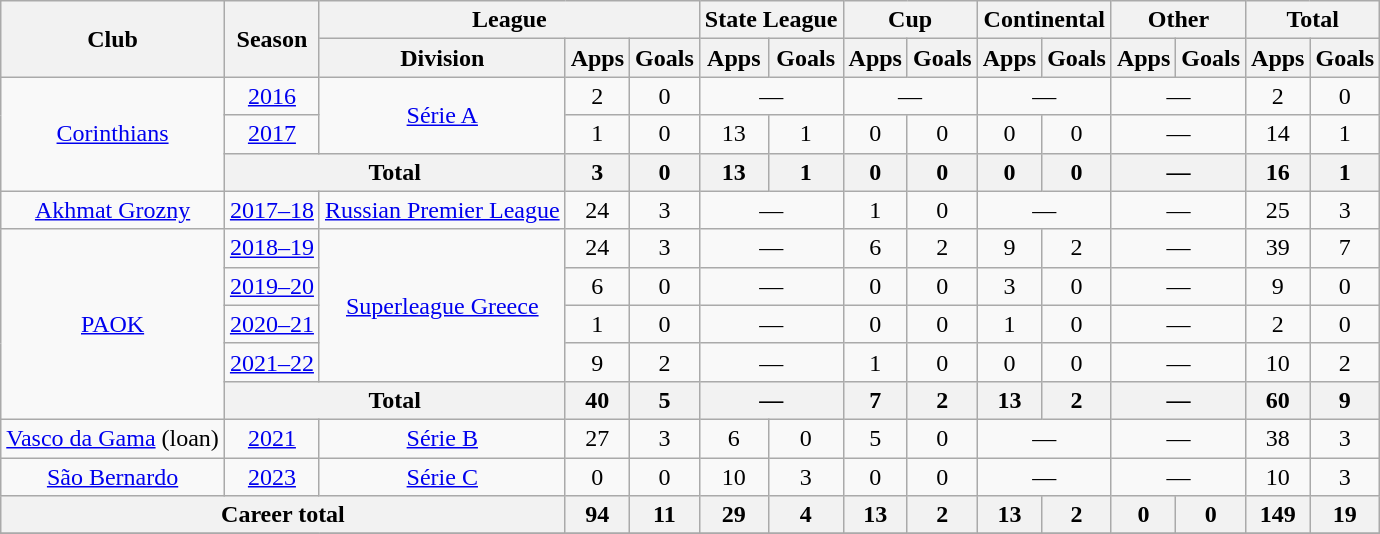<table class="wikitable" style="text-align: center;">
<tr>
<th rowspan=2>Club</th>
<th rowspan=2>Season</th>
<th colspan=3>League</th>
<th colspan=2>State League</th>
<th colspan=2>Cup</th>
<th colspan=2>Continental</th>
<th colspan=2>Other</th>
<th colspan=2>Total</th>
</tr>
<tr>
<th>Division</th>
<th>Apps</th>
<th>Goals</th>
<th>Apps</th>
<th>Goals</th>
<th>Apps</th>
<th>Goals</th>
<th>Apps</th>
<th>Goals</th>
<th>Apps</th>
<th>Goals</th>
<th>Apps</th>
<th>Goals</th>
</tr>
<tr>
<td rowspan="3"><a href='#'>Corinthians</a></td>
<td><a href='#'>2016</a></td>
<td rowspan="2"><a href='#'>Série A</a></td>
<td>2</td>
<td>0</td>
<td colspan="2">—</td>
<td colspan="2">—</td>
<td colspan="2">—</td>
<td colspan="2">—</td>
<td>2</td>
<td>0</td>
</tr>
<tr>
<td><a href='#'>2017</a></td>
<td>1</td>
<td>0</td>
<td>13</td>
<td>1</td>
<td>0</td>
<td>0</td>
<td>0</td>
<td>0</td>
<td colspan="2">—</td>
<td>14</td>
<td>1</td>
</tr>
<tr>
<th colspan=2>Total</th>
<th>3</th>
<th>0</th>
<th>13</th>
<th>1</th>
<th>0</th>
<th>0</th>
<th>0</th>
<th>0</th>
<th colspan="2">—</th>
<th>16</th>
<th>1</th>
</tr>
<tr>
<td><a href='#'>Akhmat Grozny</a></td>
<td><a href='#'>2017–18</a></td>
<td><a href='#'>Russian Premier League</a></td>
<td>24</td>
<td>3</td>
<td colspan="2">—</td>
<td>1</td>
<td>0</td>
<td colspan="2">—</td>
<td colspan="2">—</td>
<td>25</td>
<td>3</td>
</tr>
<tr>
<td rowspan="5"><a href='#'>PAOK</a></td>
<td><a href='#'>2018–19</a></td>
<td rowspan="4"><a href='#'>Superleague Greece</a></td>
<td>24</td>
<td>3</td>
<td colspan="2">—</td>
<td>6</td>
<td>2</td>
<td>9</td>
<td>2</td>
<td colspan="2">—</td>
<td>39</td>
<td>7</td>
</tr>
<tr>
<td><a href='#'>2019–20</a></td>
<td>6</td>
<td>0</td>
<td colspan="2">—</td>
<td>0</td>
<td>0</td>
<td>3</td>
<td>0</td>
<td colspan="2">—</td>
<td>9</td>
<td>0</td>
</tr>
<tr>
<td><a href='#'>2020–21</a></td>
<td>1</td>
<td>0</td>
<td colspan="2">—</td>
<td>0</td>
<td>0</td>
<td>1</td>
<td>0</td>
<td colspan="2">—</td>
<td>2</td>
<td>0</td>
</tr>
<tr>
<td><a href='#'>2021–22</a></td>
<td>9</td>
<td>2</td>
<td colspan="2">—</td>
<td>1</td>
<td>0</td>
<td>0</td>
<td>0</td>
<td colspan="2">—</td>
<td>10</td>
<td>2</td>
</tr>
<tr>
<th colspan="2">Total</th>
<th>40</th>
<th>5</th>
<th colspan="2">—</th>
<th>7</th>
<th>2</th>
<th>13</th>
<th>2</th>
<th colspan="2">—</th>
<th>60</th>
<th>9</th>
</tr>
<tr>
<td><a href='#'>Vasco da Gama</a> (loan)</td>
<td><a href='#'>2021</a></td>
<td><a href='#'>Série B</a></td>
<td>27</td>
<td>3</td>
<td>6</td>
<td>0</td>
<td>5</td>
<td>0</td>
<td colspan="2">—</td>
<td colspan="2">—</td>
<td>38</td>
<td>3</td>
</tr>
<tr>
<td><a href='#'>São Bernardo</a></td>
<td><a href='#'>2023</a></td>
<td><a href='#'>Série C</a></td>
<td>0</td>
<td>0</td>
<td>10</td>
<td>3</td>
<td>0</td>
<td>0</td>
<td colspan="2">—</td>
<td colspan="2">—</td>
<td>10</td>
<td>3</td>
</tr>
<tr>
<th colspan="3">Career total</th>
<th>94</th>
<th>11</th>
<th>29</th>
<th>4</th>
<th>13</th>
<th>2</th>
<th>13</th>
<th>2</th>
<th>0</th>
<th>0</th>
<th>149</th>
<th>19</th>
</tr>
<tr>
</tr>
</table>
